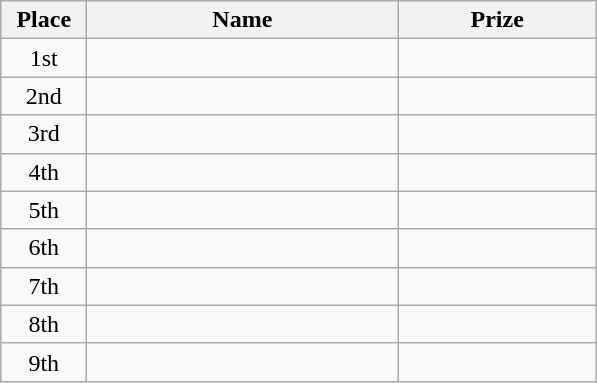<table class="wikitable">
<tr>
<th width="50">Place</th>
<th width="200">Name</th>
<th width="125">Prize</th>
</tr>
<tr>
<td align = "center">1st</td>
<td align = "center"></td>
<td align = "center"></td>
</tr>
<tr>
<td align = "center">2nd</td>
<td align = "center"></td>
<td align = "center"></td>
</tr>
<tr>
<td align = "center">3rd</td>
<td align = "center"></td>
<td align = "center"></td>
</tr>
<tr>
<td align = "center">4th</td>
<td align = "center"></td>
<td align = "center"></td>
</tr>
<tr>
<td align = "center">5th</td>
<td align = "center"></td>
<td align = "center"></td>
</tr>
<tr>
<td align = "center">6th</td>
<td align = "center"></td>
<td align = "center"></td>
</tr>
<tr>
<td align = "center">7th</td>
<td align = "center"></td>
<td align = "center"></td>
</tr>
<tr>
<td align = "center">8th</td>
<td align = "center"></td>
<td align = "center"></td>
</tr>
<tr>
<td align = "center">9th</td>
<td align = "center"></td>
<td align = "center"></td>
</tr>
</table>
